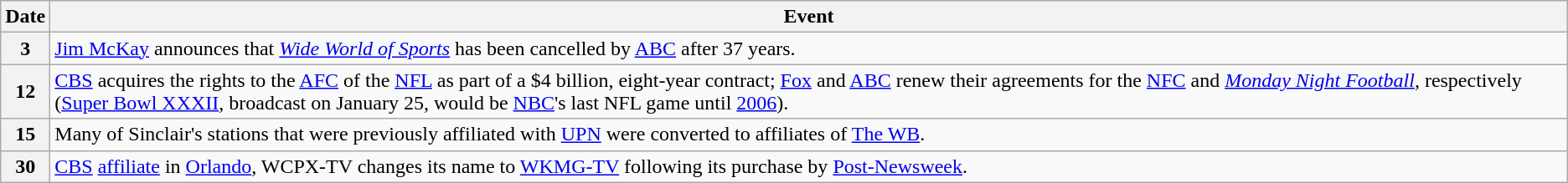<table class="wikitable">
<tr>
<th>Date</th>
<th>Event</th>
</tr>
<tr>
<th>3</th>
<td><a href='#'>Jim McKay</a> announces that <em><a href='#'>Wide World of Sports</a></em> has been cancelled by <a href='#'>ABC</a> after 37 years.</td>
</tr>
<tr>
<th>12</th>
<td><a href='#'>CBS</a> acquires the rights to the <a href='#'>AFC</a> of the <a href='#'>NFL</a> as part of a $4 billion, eight-year contract; <a href='#'>Fox</a> and <a href='#'>ABC</a> renew their agreements for the <a href='#'>NFC</a> and <em><a href='#'>Monday Night Football</a></em>, respectively (<a href='#'>Super Bowl XXXII</a>, broadcast on January 25, would be <a href='#'>NBC</a>'s last NFL game until <a href='#'>2006</a>).</td>
</tr>
<tr>
<th>15</th>
<td>Many of Sinclair's stations that were previously affiliated with <a href='#'>UPN</a> were converted to affiliates of <a href='#'>The WB</a>.</td>
</tr>
<tr>
<th>30</th>
<td><a href='#'>CBS</a> <a href='#'>affiliate</a> in <a href='#'>Orlando</a>, WCPX-TV changes its name to <a href='#'>WKMG-TV</a> following its purchase by <a href='#'>Post-Newsweek</a>.</td>
</tr>
</table>
